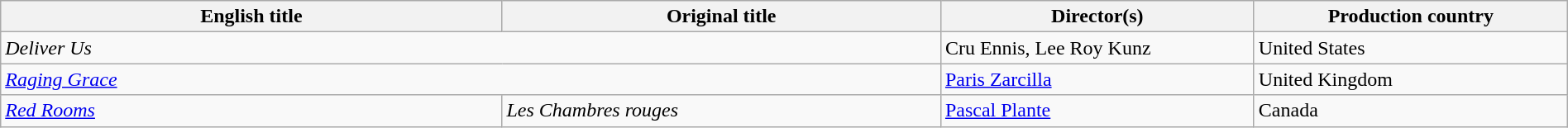<table class="wikitable" width=100%>
<tr>
<th scope="col" width="32%">English title</th>
<th scope="col" width="28%">Original title</th>
<th scope="col" width="20%">Director(s)</th>
<th scope="col" width="20%">Production country</th>
</tr>
<tr>
<td colspan=2><em>Deliver Us</em></td>
<td>Cru Ennis, Lee Roy Kunz</td>
<td>United States</td>
</tr>
<tr>
<td colspan=2><em><a href='#'>Raging Grace</a></em></td>
<td><a href='#'>Paris Zarcilla</a></td>
<td>United Kingdom</td>
</tr>
<tr>
<td><em><a href='#'>Red Rooms</a></em></td>
<td><em>Les Chambres rouges</em></td>
<td><a href='#'>Pascal Plante</a></td>
<td>Canada</td>
</tr>
</table>
